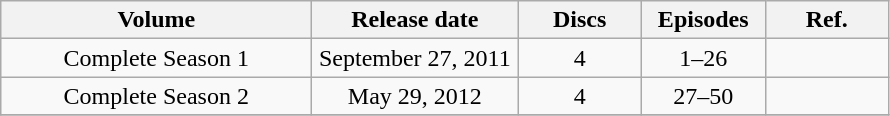<table class="wikitable" style="text-align: center;">
<tr>
<th style="width: 200px;">Volume</th>
<th style="width: 130px;">Release date</th>
<th style="width: 75px;">Discs</th>
<th style="width: 75px;">Episodes</th>
<th style="width: 75px;">Ref.</th>
</tr>
<tr>
<td>Complete Season 1</td>
<td>September 27, 2011</td>
<td>4</td>
<td>1–26</td>
<td></td>
</tr>
<tr>
<td>Complete Season 2</td>
<td>May 29, 2012</td>
<td>4</td>
<td>27–50</td>
<td></td>
</tr>
<tr>
</tr>
</table>
